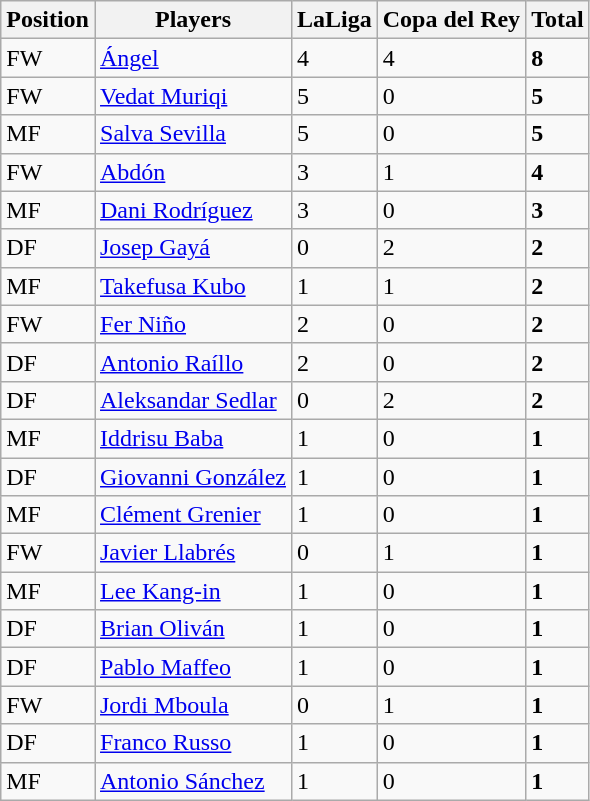<table class="wikitable">
<tr>
<th>Position</th>
<th>Players</th>
<th>LaLiga</th>
<th>Copa del Rey</th>
<th>Total</th>
</tr>
<tr>
<td>FW</td>
<td> <a href='#'>Ángel</a></td>
<td>4</td>
<td>4</td>
<td><strong>8</strong></td>
</tr>
<tr>
<td>FW</td>
<td> <a href='#'>Vedat Muriqi</a></td>
<td>5</td>
<td>0</td>
<td><strong>5</strong></td>
</tr>
<tr>
<td>MF</td>
<td> <a href='#'>Salva Sevilla</a></td>
<td>5</td>
<td>0</td>
<td><strong>5</strong></td>
</tr>
<tr>
<td>FW</td>
<td> <a href='#'>Abdón</a></td>
<td>3</td>
<td>1</td>
<td><strong>4</strong></td>
</tr>
<tr>
<td>MF</td>
<td> <a href='#'>Dani Rodríguez</a></td>
<td>3</td>
<td>0</td>
<td><strong>3</strong></td>
</tr>
<tr>
<td>DF</td>
<td> <a href='#'>Josep Gayá</a></td>
<td>0</td>
<td>2</td>
<td><strong>2</strong></td>
</tr>
<tr>
<td>MF</td>
<td> <a href='#'>Takefusa Kubo</a></td>
<td>1</td>
<td>1</td>
<td><strong>2</strong></td>
</tr>
<tr>
<td>FW</td>
<td> <a href='#'>Fer Niño</a></td>
<td>2</td>
<td>0</td>
<td><strong>2</strong></td>
</tr>
<tr>
<td>DF</td>
<td> <a href='#'>Antonio Raíllo</a></td>
<td>2</td>
<td>0</td>
<td><strong>2</strong></td>
</tr>
<tr>
<td>DF</td>
<td> <a href='#'>Aleksandar Sedlar</a></td>
<td>0</td>
<td>2</td>
<td><strong>2</strong></td>
</tr>
<tr>
<td>MF</td>
<td> <a href='#'>Iddrisu Baba</a></td>
<td>1</td>
<td>0</td>
<td><strong>1</strong></td>
</tr>
<tr>
<td>DF</td>
<td> <a href='#'>Giovanni González</a></td>
<td>1</td>
<td>0</td>
<td><strong>1</strong></td>
</tr>
<tr>
<td>MF</td>
<td> <a href='#'>Clément Grenier</a></td>
<td>1</td>
<td>0</td>
<td><strong>1</strong></td>
</tr>
<tr>
<td>FW</td>
<td> <a href='#'>Javier Llabrés</a></td>
<td>0</td>
<td>1</td>
<td><strong>1</strong></td>
</tr>
<tr>
<td>MF</td>
<td> <a href='#'>Lee Kang-in</a></td>
<td>1</td>
<td>0</td>
<td><strong>1</strong></td>
</tr>
<tr>
<td>DF</td>
<td> <a href='#'>Brian Oliván</a></td>
<td>1</td>
<td>0</td>
<td><strong>1</strong></td>
</tr>
<tr>
<td>DF</td>
<td> <a href='#'>Pablo Maffeo</a></td>
<td>1</td>
<td>0</td>
<td><strong>1</strong></td>
</tr>
<tr>
<td>FW</td>
<td> <a href='#'>Jordi Mboula</a></td>
<td>0</td>
<td>1</td>
<td><strong>1</strong></td>
</tr>
<tr>
<td>DF</td>
<td> <a href='#'>Franco Russo</a></td>
<td>1</td>
<td>0</td>
<td><strong>1</strong></td>
</tr>
<tr>
<td>MF</td>
<td> <a href='#'>Antonio Sánchez</a></td>
<td>1</td>
<td>0</td>
<td><strong>1</strong></td>
</tr>
</table>
